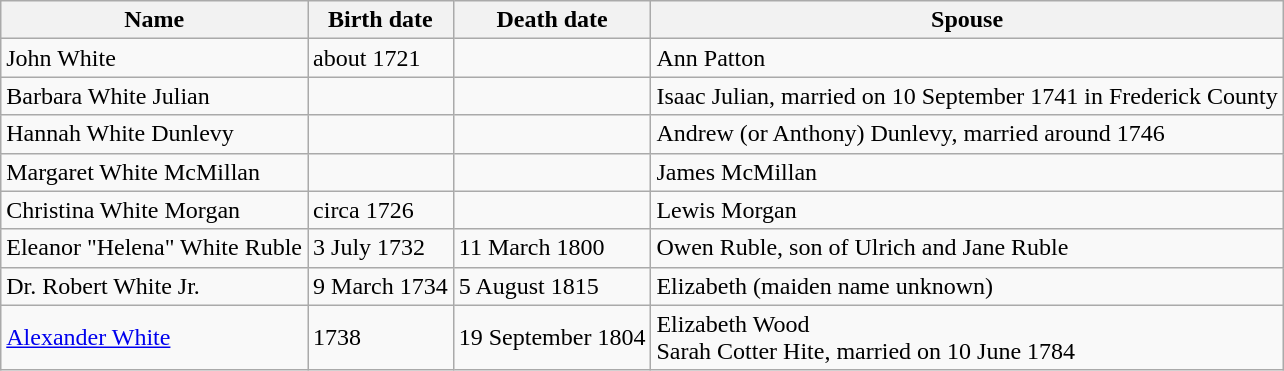<table class="wikitable">
<tr>
<th>Name</th>
<th>Birth date</th>
<th>Death date</th>
<th>Spouse</th>
</tr>
<tr>
<td>John White</td>
<td>about 1721</td>
<td></td>
<td>Ann Patton</td>
</tr>
<tr>
<td>Barbara White Julian</td>
<td></td>
<td></td>
<td>Isaac Julian, married on 10 September 1741 in Frederick County</td>
</tr>
<tr>
<td>Hannah White Dunlevy</td>
<td></td>
<td></td>
<td>Andrew (or Anthony) Dunlevy, married around 1746</td>
</tr>
<tr>
<td>Margaret White McMillan</td>
<td></td>
<td></td>
<td>James McMillan</td>
</tr>
<tr>
<td>Christina White Morgan</td>
<td>circa 1726</td>
<td></td>
<td>Lewis Morgan</td>
</tr>
<tr>
<td>Eleanor "Helena" White Ruble</td>
<td>3 July 1732</td>
<td>11 March 1800</td>
<td>Owen Ruble, son of Ulrich and Jane Ruble</td>
</tr>
<tr>
<td>Dr. Robert White Jr.</td>
<td>9 March 1734</td>
<td>5 August 1815</td>
<td>Elizabeth (maiden name unknown)</td>
</tr>
<tr>
<td><a href='#'>Alexander White</a></td>
<td>1738</td>
<td>19 September 1804</td>
<td>Elizabeth Wood<br>Sarah Cotter Hite, married on 10 June 1784</td>
</tr>
</table>
